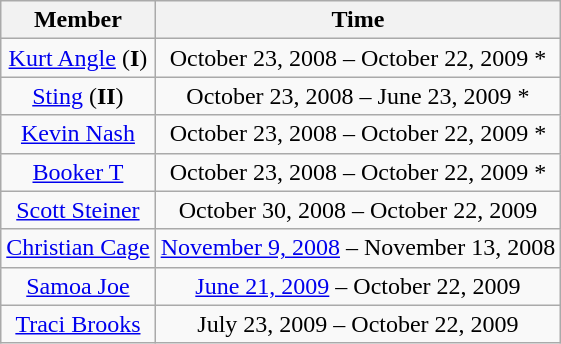<table class="wikitable sortable" style="text-align:center;">
<tr>
<th>Member</th>
<th>Time</th>
</tr>
<tr>
<td><a href='#'>Kurt Angle</a> (<strong>I</strong>)</td>
<td>October 23, 2008 – October 22, 2009 *</td>
</tr>
<tr>
<td><a href='#'>Sting</a> (<strong>II</strong>)</td>
<td>October 23, 2008 – June 23, 2009 *</td>
</tr>
<tr>
<td><a href='#'>Kevin Nash</a></td>
<td>October 23, 2008 – October 22, 2009 *</td>
</tr>
<tr>
<td><a href='#'>Booker T</a></td>
<td>October 23, 2008 – October 22, 2009 *</td>
</tr>
<tr>
<td><a href='#'>Scott Steiner</a></td>
<td>October 30, 2008 – October 22, 2009</td>
</tr>
<tr>
<td><a href='#'>Christian Cage</a></td>
<td><a href='#'>November 9, 2008</a> – November 13, 2008</td>
</tr>
<tr>
<td><a href='#'>Samoa Joe</a></td>
<td><a href='#'>June 21, 2009</a> – October 22, 2009</td>
</tr>
<tr>
<td><a href='#'>Traci Brooks</a></td>
<td>July 23, 2009 – October 22, 2009</td>
</tr>
</table>
